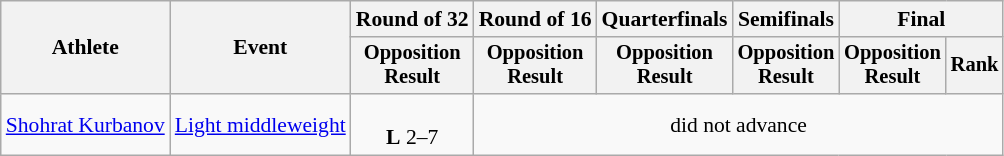<table class="wikitable" style="font-size:90%">
<tr>
<th rowspan="2">Athlete</th>
<th rowspan="2">Event</th>
<th>Round of 32</th>
<th>Round of 16</th>
<th>Quarterfinals</th>
<th>Semifinals</th>
<th colspan=2>Final</th>
</tr>
<tr style="font-size:95%">
<th>Opposition<br>Result</th>
<th>Opposition<br>Result</th>
<th>Opposition<br>Result</th>
<th>Opposition<br>Result</th>
<th>Opposition<br>Result</th>
<th>Rank</th>
</tr>
<tr align=center>
<td align=left><a href='#'>Shohrat Kurbanov</a></td>
<td align=left><a href='#'>Light middleweight</a></td>
<td><br><strong>L</strong> 2–7</td>
<td colspan=5>did not advance</td>
</tr>
</table>
